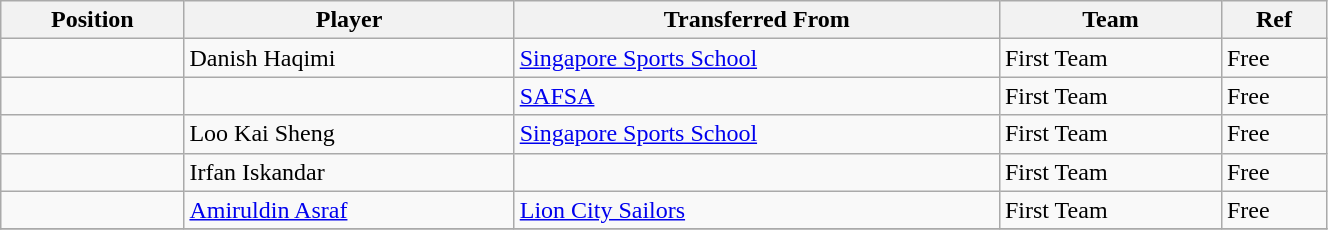<table class="wikitable sortable" style="width:70%; text-align:center; font-size:100%; text-align:left;">
<tr>
<th><strong>Position</strong></th>
<th><strong>Player</strong></th>
<th><strong>Transferred From</strong></th>
<th><strong>Team</strong></th>
<th><strong>Ref</strong></th>
</tr>
<tr>
<td></td>
<td> Danish Haqimi</td>
<td> <a href='#'>Singapore Sports School</a></td>
<td>First Team</td>
<td>Free</td>
</tr>
<tr>
<td></td>
<td></td>
<td> <a href='#'>SAFSA</a></td>
<td>First Team</td>
<td>Free</td>
</tr>
<tr>
<td></td>
<td> Loo Kai Sheng</td>
<td> <a href='#'>Singapore Sports School</a></td>
<td>First Team</td>
<td>Free</td>
</tr>
<tr>
<td></td>
<td> Irfan Iskandar</td>
<td></td>
<td>First Team</td>
<td>Free</td>
</tr>
<tr>
<td></td>
<td> <a href='#'>Amiruldin Asraf</a></td>
<td> <a href='#'>Lion City Sailors</a></td>
<td>First Team</td>
<td>Free</td>
</tr>
<tr>
</tr>
</table>
